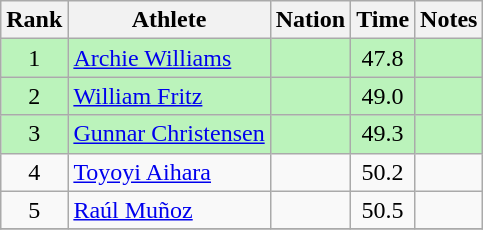<table class="wikitable sortable" style="text-align:center">
<tr>
<th>Rank</th>
<th>Athlete</th>
<th>Nation</th>
<th>Time</th>
<th>Notes</th>
</tr>
<tr bgcolor=bbf3bb>
<td>1</td>
<td align=left><a href='#'>Archie Williams</a></td>
<td align=left></td>
<td>47.8</td>
<td></td>
</tr>
<tr bgcolor=bbf3bb>
<td>2</td>
<td align=left><a href='#'>William Fritz</a></td>
<td align=left></td>
<td>49.0</td>
<td></td>
</tr>
<tr bgcolor=bbf3bb>
<td>3</td>
<td align=left><a href='#'>Gunnar Christensen</a></td>
<td align=left></td>
<td>49.3</td>
<td></td>
</tr>
<tr>
<td>4</td>
<td align=left><a href='#'>Toyoyi Aihara</a></td>
<td align=left></td>
<td>50.2</td>
<td></td>
</tr>
<tr>
<td>5</td>
<td align=left><a href='#'>Raúl Muñoz</a></td>
<td align=left></td>
<td>50.5</td>
<td></td>
</tr>
<tr>
</tr>
</table>
